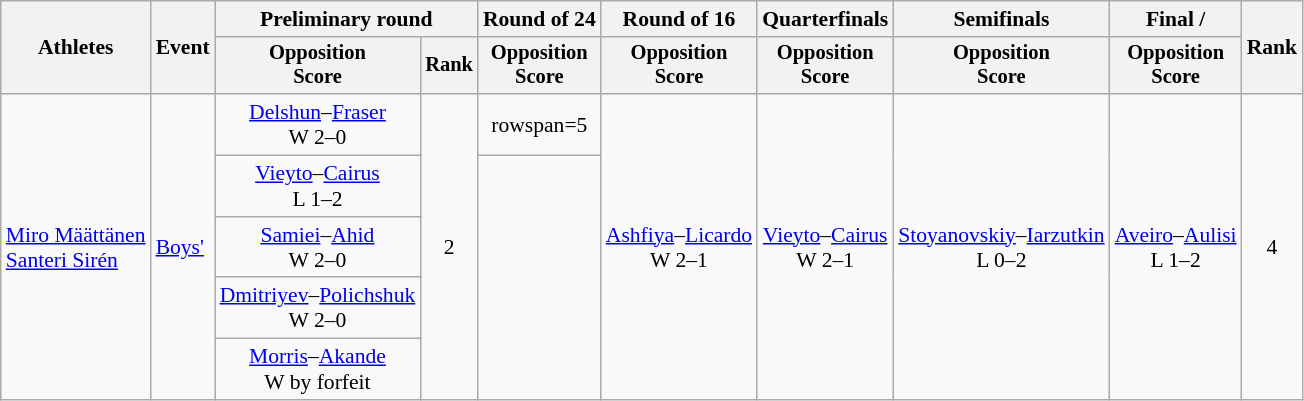<table class=wikitable style="font-size:90%; white-space:nowrap">
<tr>
<th rowspan="2">Athletes</th>
<th rowspan="2">Event</th>
<th colspan="2">Preliminary round</th>
<th>Round of 24</th>
<th>Round of 16</th>
<th>Quarterfinals</th>
<th>Semifinals</th>
<th>Final / </th>
<th rowspan=2>Rank</th>
</tr>
<tr style="font-size:95%">
<th>Opposition<br>Score</th>
<th>Rank</th>
<th>Opposition<br>Score</th>
<th>Opposition<br>Score</th>
<th>Opposition<br>Score</th>
<th>Opposition<br>Score</th>
<th>Opposition<br>Score</th>
</tr>
<tr align=center>
<td align=left rowspan=5><a href='#'>Miro Määttänen</a><br><a href='#'>Santeri Sirén</a></td>
<td align=left rowspan=5><a href='#'>Boys'</a></td>
<td> <a href='#'>Delshun</a>–<a href='#'>Fraser</a><br>W 2–0</td>
<td rowspan=5>2</td>
<td>rowspan=5 </td>
<td rowspan=5> <a href='#'>Ashfiya</a>–<a href='#'>Licardo</a><br>W 2–1</td>
<td rowspan=5> <a href='#'>Vieyto</a>–<a href='#'>Cairus</a><br>W 2–1</td>
<td rowspan=5> <a href='#'>Stoyanovskiy</a>–<a href='#'>Iarzutkin</a><br>L 0–2</td>
<td rowspan=5> <a href='#'>Aveiro</a>–<a href='#'>Aulisi</a><br>L 1–2</td>
<td rowspan=5>4</td>
</tr>
<tr align=center>
<td> <a href='#'>Vieyto</a>–<a href='#'>Cairus</a><br>L 1–2</td>
</tr>
<tr align=center>
<td> <a href='#'>Samiei</a>–<a href='#'>Ahid</a><br>W 2–0</td>
</tr>
<tr align=center>
<td> <a href='#'>Dmitriyev</a>–<a href='#'>Polichshuk</a><br>W 2–0</td>
</tr>
<tr align=center>
<td> <a href='#'>Morris</a>–<a href='#'>Akande</a><br>W by forfeit</td>
</tr>
</table>
